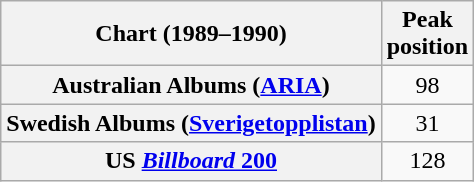<table class="wikitable sortable plainrowheaders">
<tr>
<th>Chart (1989–1990)</th>
<th>Peak<br>position</th>
</tr>
<tr>
<th scope="row">Australian Albums (<a href='#'>ARIA</a>)</th>
<td align="center">98</td>
</tr>
<tr>
<th scope="row">Swedish Albums (<a href='#'>Sverigetopplistan</a>)</th>
<td align="center">31</td>
</tr>
<tr>
<th scope="row">US <a href='#'><em>Billboard</em> 200</a></th>
<td align="center">128</td>
</tr>
</table>
